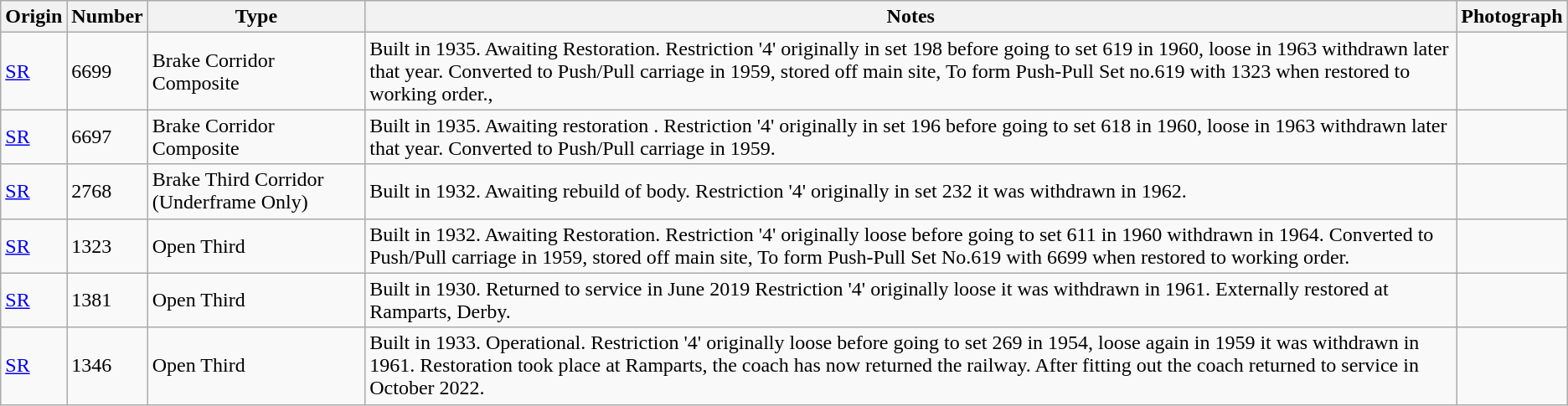<table class="wikitable">
<tr>
<th>Origin</th>
<th>Number</th>
<th>Type</th>
<th>Notes</th>
<th>Photograph</th>
</tr>
<tr>
<td><a href='#'>SR</a></td>
<td>6699</td>
<td>Brake Corridor Composite</td>
<td>Built in 1935. Awaiting Restoration. Restriction '4' originally in set 198 before going to set 619 in 1960, loose in 1963 withdrawn later that year. Converted to Push/Pull carriage in 1959, stored off main site, To form Push-Pull Set no.619 with 1323 when restored to working order.,</td>
<td></td>
</tr>
<tr>
<td><a href='#'>SR</a></td>
<td>6697</td>
<td>Brake Corridor Composite</td>
<td>Built in 1935. Awaiting restoration . Restriction '4' originally in set 196 before going to set 618 in 1960, loose in 1963 withdrawn later that year. Converted to Push/Pull carriage in 1959.</td>
<td></td>
</tr>
<tr>
<td><a href='#'>SR</a></td>
<td>2768</td>
<td>Brake Third Corridor (Underframe Only)</td>
<td>Built in 1932. Awaiting rebuild of body. Restriction '4' originally in set 232 it was withdrawn in 1962.</td>
<td></td>
</tr>
<tr>
<td><a href='#'>SR</a></td>
<td>1323</td>
<td>Open Third</td>
<td>Built in 1932. Awaiting Restoration. Restriction '4' originally loose before going to set 611 in 1960 withdrawn in 1964. Converted to Push/Pull carriage in 1959, stored off main site, To form Push-Pull Set No.619 with 6699 when restored to working order.</td>
<td></td>
</tr>
<tr>
<td><a href='#'>SR</a></td>
<td>1381</td>
<td>Open Third</td>
<td>Built in 1930. Returned to service in June 2019 Restriction '4' originally loose it was withdrawn in 1961. Externally restored at Ramparts, Derby.</td>
<td></td>
</tr>
<tr>
<td><a href='#'>SR</a></td>
<td>1346</td>
<td>Open Third</td>
<td>Built in 1933. Operational. Restriction '4' originally loose before going to set 269 in 1954, loose again in 1959 it was withdrawn in 1961. Restoration took place at Ramparts, the coach has now returned the railway. After fitting out the coach returned to service in October 2022.</td>
<td></td>
</tr>
</table>
